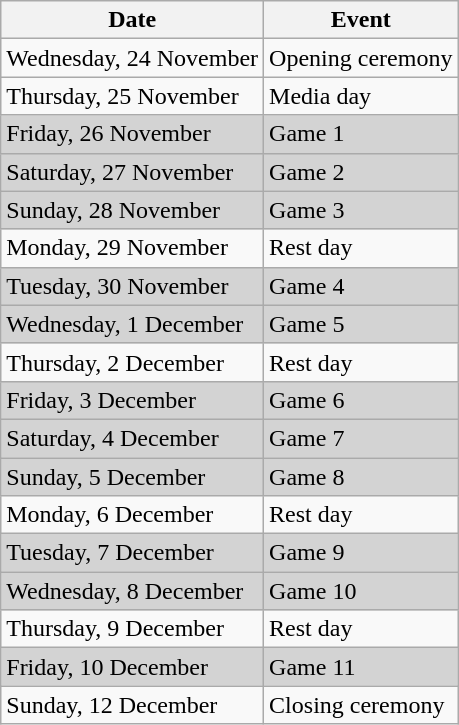<table class="wikitable">
<tr>
<th>Date</th>
<th>Event</th>
</tr>
<tr>
<td>Wednesday, 24 November</td>
<td>Opening ceremony</td>
</tr>
<tr>
<td>Thursday, 25 November</td>
<td>Media day</td>
</tr>
<tr style="background:lightgray">
<td>Friday, 26 November</td>
<td>Game 1</td>
</tr>
<tr style="background:lightgray">
<td>Saturday, 27 November</td>
<td>Game 2</td>
</tr>
<tr style="background:lightgray">
<td>Sunday, 28 November</td>
<td>Game 3</td>
</tr>
<tr>
<td>Monday, 29 November</td>
<td>Rest day</td>
</tr>
<tr style="background:lightgray">
<td>Tuesday, 30 November</td>
<td>Game 4</td>
</tr>
<tr style="background:lightgray">
<td>Wednesday, 1 December</td>
<td>Game 5</td>
</tr>
<tr>
<td>Thursday, 2 December</td>
<td>Rest day</td>
</tr>
<tr style="background:lightgray">
<td>Friday, 3 December</td>
<td>Game 6</td>
</tr>
<tr style="background:lightgray">
<td>Saturday, 4 December</td>
<td>Game 7</td>
</tr>
<tr style="background:lightgray">
<td>Sunday, 5 December</td>
<td>Game 8</td>
</tr>
<tr>
<td>Monday, 6 December</td>
<td>Rest day</td>
</tr>
<tr style="background:lightgray">
<td>Tuesday, 7 December</td>
<td>Game 9</td>
</tr>
<tr style="background:lightgray">
<td>Wednesday, 8 December</td>
<td>Game 10</td>
</tr>
<tr>
<td>Thursday, 9 December</td>
<td>Rest day</td>
</tr>
<tr style="background:lightgray">
<td>Friday, 10 December</td>
<td>Game 11</td>
</tr>
<tr>
<td>Sunday, 12 December</td>
<td>Closing ceremony</td>
</tr>
</table>
